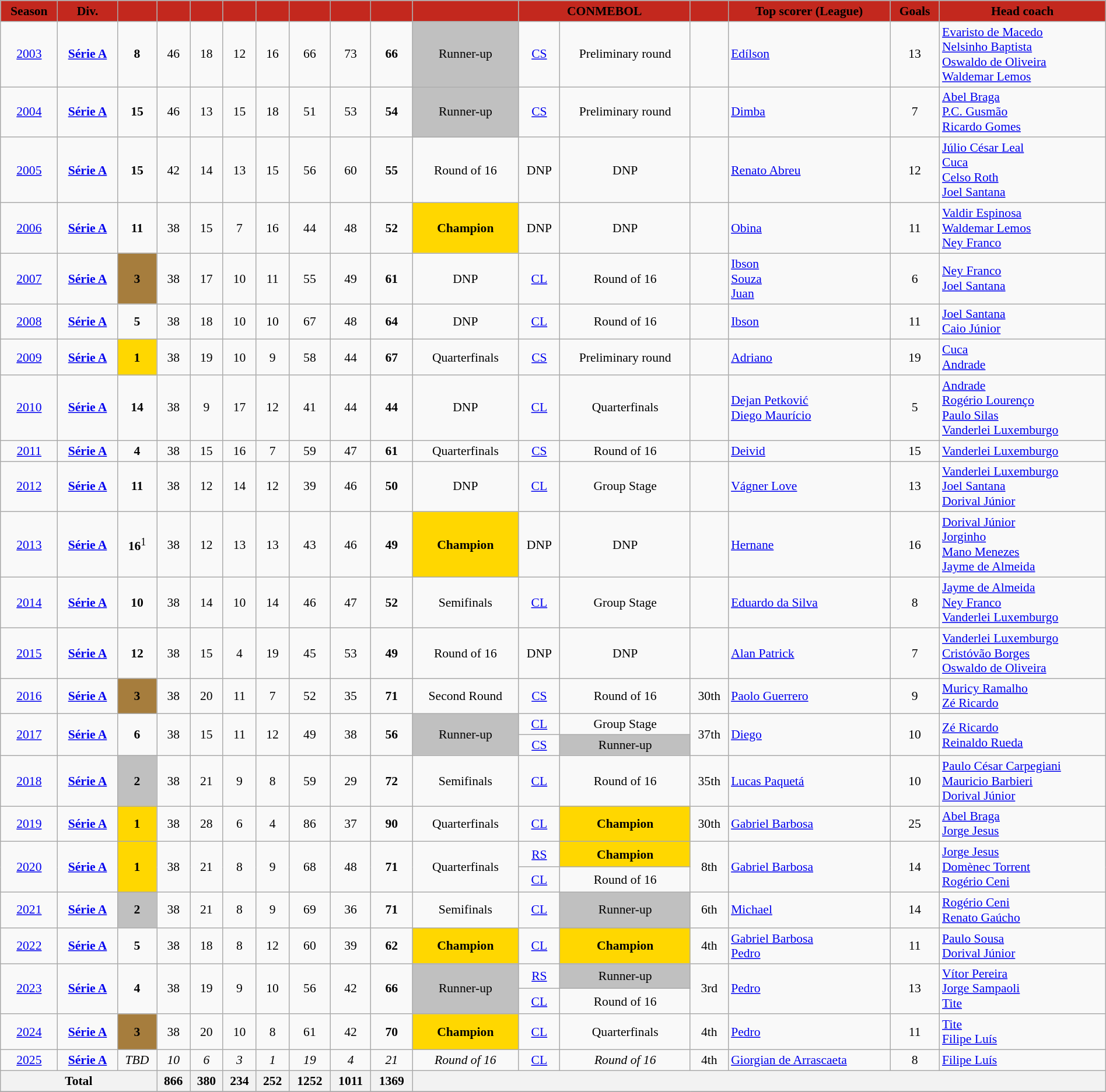<table class="wikitable" width=100% style="font-size:90%; text-align:center;">
<tr style="background:#C3281E; text-align:center;">
<td><span><strong>Season</strong></span></td>
<td><span><strong>Div.</strong></span></td>
<td><span><strong></strong></span></td>
<td><span><strong></strong></span></td>
<td><span><strong></strong></span></td>
<td><span><strong></strong></span></td>
<td><span><strong></strong></span></td>
<td><span><strong></strong></span></td>
<td><span><strong></strong></span></td>
<td><span><strong></strong></span></td>
<td><span><strong></strong></span></td>
<td colspan=2><span><strong>CONMEBOL</strong></span></td>
<td><span><strong></strong></span></td>
<td><span><strong>Top scorer (League)</strong></span></td>
<td><span><strong>Goals</strong></span></td>
<td><span><strong>Head coach</strong></span></td>
</tr>
<tr>
<td align=center><a href='#'>2003</a></td>
<td align=center rowspan="1"><strong><a href='#'>Série A</a></strong></td>
<td align=center><strong>8</strong></td>
<td align=center>46</td>
<td align=center>18</td>
<td align=center>12</td>
<td align=center>16</td>
<td align=center>66</td>
<td align=center>73</td>
<td align=center><strong>66</strong></td>
<td align=center bgcolor="silver">Runner-up</td>
<td align=center><a href='#'>CS</a></td>
<td align=center>Preliminary round</td>
<td></td>
<td align=left> <a href='#'>Edílson</a></td>
<td align=center>13</td>
<td align=left> <a href='#'>Evaristo de Macedo</a> <br> <a href='#'>Nelsinho Baptista</a> <br> <a href='#'>Oswaldo de Oliveira</a> <br> <a href='#'>Waldemar Lemos</a></td>
</tr>
<tr>
<td align=center><a href='#'>2004</a></td>
<td align=center rowspan="1"><strong><a href='#'>Série A</a></strong></td>
<td align=center><strong>15</strong></td>
<td align=center>46</td>
<td align=center>13</td>
<td align=center>15</td>
<td align=center>18</td>
<td align=center>51</td>
<td align=center>53</td>
<td align=center><strong>54</strong></td>
<td align=center bgcolor="silver">Runner-up</td>
<td align=center><a href='#'>CS</a></td>
<td align=center>Preliminary round</td>
<td></td>
<td align=left> <a href='#'>Dimba</a></td>
<td align=center>7</td>
<td align=left> <a href='#'>Abel Braga</a> <br> <a href='#'>P.C. Gusmão</a> <br> <a href='#'>Ricardo Gomes</a></td>
</tr>
<tr>
<td align=center><a href='#'>2005</a></td>
<td align=center rowspan="1"><strong><a href='#'>Série A</a></strong></td>
<td align=center><strong>15</strong></td>
<td align=center>42</td>
<td align=center>14</td>
<td align=center>13</td>
<td align=center>15</td>
<td align=center>56</td>
<td align=center>60</td>
<td align=center><strong>55</strong></td>
<td align=center>Round of 16</td>
<td align=center>DNP</td>
<td align=center>DNP</td>
<td></td>
<td align=left> <a href='#'>Renato Abreu</a></td>
<td align=center>12</td>
<td align=left> <a href='#'>Júlio César Leal</a> <br> <a href='#'>Cuca</a> <br> <a href='#'>Celso Roth</a> <br> <a href='#'>Joel Santana</a></td>
</tr>
<tr>
<td align=center><a href='#'>2006</a></td>
<td align=center rowspan="1"><strong><a href='#'>Série A</a></strong></td>
<td align=center><strong>11</strong></td>
<td align=center>38</td>
<td align=center>15</td>
<td align=center>7</td>
<td align=center>16</td>
<td align=center>44</td>
<td align=center>48</td>
<td align=center><strong>52</strong></td>
<td align=center bgcolor="gold"><strong>Champion</strong></td>
<td align=center>DNP</td>
<td align=center>DNP</td>
<td></td>
<td align=left> <a href='#'>Obina</a></td>
<td align=center>11</td>
<td align=left> <a href='#'>Valdir Espinosa</a> <br> <a href='#'>Waldemar Lemos</a> <br> <a href='#'>Ney Franco</a></td>
</tr>
<tr>
<td align=center><a href='#'>2007</a></td>
<td align=center rowspan="1"><strong><a href='#'>Série A</a></strong></td>
<td align=center bgcolor="#a67d3d"><strong>3</strong></td>
<td align=center>38</td>
<td align=center>17</td>
<td align=center>10</td>
<td align=center>11</td>
<td align=center>55</td>
<td align=center>49</td>
<td align=center><strong>61</strong></td>
<td align=center>DNP</td>
<td align=center><a href='#'>CL</a></td>
<td align=center>Round of 16</td>
<td></td>
<td align=left> <a href='#'>Ibson</a> <br> <a href='#'>Souza</a> <br> <a href='#'>Juan</a></td>
<td align=center>6</td>
<td align=left> <a href='#'>Ney Franco</a> <br> <a href='#'>Joel Santana</a></td>
</tr>
<tr>
<td align=center><a href='#'>2008</a></td>
<td align=center rowspan="1"><strong><a href='#'>Série A</a></strong></td>
<td align=center><strong>5</strong></td>
<td align=center>38</td>
<td align=center>18</td>
<td align=center>10</td>
<td align=center>10</td>
<td align=center>67</td>
<td align=center>48</td>
<td align=center><strong>64</strong></td>
<td align=center>DNP</td>
<td align=center><a href='#'>CL</a></td>
<td align=center>Round of 16</td>
<td></td>
<td align=left> <a href='#'>Ibson</a></td>
<td align=center>11</td>
<td align=left> <a href='#'>Joel Santana</a> <br> <a href='#'>Caio Júnior</a></td>
</tr>
<tr>
<td align=center><a href='#'>2009</a></td>
<td align=center rowspan="1"><strong><a href='#'>Série A</a></strong></td>
<td align=center bgcolor="gold"><strong>1</strong></td>
<td align=center>38</td>
<td align=center>19</td>
<td align=center>10</td>
<td align=center>9</td>
<td align=center>58</td>
<td align=center>44</td>
<td align=center><strong>67</strong></td>
<td align=center>Quarterfinals</td>
<td align=center><a href='#'>CS</a></td>
<td align=center>Preliminary round</td>
<td></td>
<td align=left> <a href='#'>Adriano</a></td>
<td align=center>19</td>
<td align=left> <a href='#'>Cuca</a> <br> <a href='#'>Andrade</a></td>
</tr>
<tr>
<td align=center><a href='#'>2010</a></td>
<td align=center rowspan="1"><strong><a href='#'>Série A</a></strong></td>
<td align=center><strong>14</strong></td>
<td align=center>38</td>
<td align=center>9</td>
<td align=center>17</td>
<td align=center>12</td>
<td align=center>41</td>
<td align=center>44</td>
<td align=center><strong>44</strong></td>
<td align=center>DNP</td>
<td align=center><a href='#'>CL</a></td>
<td align=center>Quarterfinals</td>
<td></td>
<td align=left> <a href='#'>Dejan Petković</a><br> <a href='#'>Diego Maurício</a></td>
<td align=center>5</td>
<td align=left> <a href='#'>Andrade</a> <br> <a href='#'>Rogério Lourenço</a> <br> <a href='#'>Paulo Silas</a> <br> <a href='#'>Vanderlei Luxemburgo</a></td>
</tr>
<tr>
<td align=center><a href='#'>2011</a></td>
<td align=center rowspan="1"><strong><a href='#'>Série A</a></strong></td>
<td align=center><strong>4</strong></td>
<td align=center>38</td>
<td align=center>15</td>
<td align=center>16</td>
<td align=center>7</td>
<td align=center>59</td>
<td align=center>47</td>
<td align=center><strong>61</strong></td>
<td align=center>Quarterfinals</td>
<td align=center><a href='#'>CS</a></td>
<td align=center>Round of 16</td>
<td></td>
<td align=left> <a href='#'>Deivid</a></td>
<td align=center>15</td>
<td align=left> <a href='#'>Vanderlei Luxemburgo</a></td>
</tr>
<tr>
<td align=center><a href='#'>2012</a></td>
<td align=center rowspan="1"><strong><a href='#'>Série A</a></strong></td>
<td align=center><strong>11</strong></td>
<td align=center>38</td>
<td align=center>12</td>
<td align=center>14</td>
<td align=center>12</td>
<td align=center>39</td>
<td align=center>46</td>
<td align=center><strong>50</strong></td>
<td align=center>DNP</td>
<td align=center><a href='#'>CL</a></td>
<td align=center>Group Stage</td>
<td></td>
<td align=left> <a href='#'>Vágner Love</a></td>
<td align=center>13</td>
<td align=left> <a href='#'>Vanderlei Luxemburgo</a> <br> <a href='#'>Joel Santana</a> <br> <a href='#'>Dorival Júnior</a></td>
</tr>
<tr>
<td align=center><a href='#'>2013</a></td>
<td align=center rowspan="1"><strong><a href='#'>Série A</a></strong></td>
<td align=center><strong>16</strong><sup>1</sup></td>
<td align=center>38</td>
<td align=center>12</td>
<td align=center>13</td>
<td align=center>13</td>
<td align=center>43</td>
<td align=center>46</td>
<td align=center><strong>49</strong></td>
<td align=center bgcolor="gold"><strong>Champion</strong></td>
<td align=center>DNP</td>
<td align=center>DNP</td>
<td></td>
<td align=left> <a href='#'>Hernane</a></td>
<td align=center>16</td>
<td align=left> <a href='#'>Dorival Júnior</a> <br> <a href='#'>Jorginho</a> <br> <a href='#'>Mano Menezes</a> <br> <a href='#'>Jayme de Almeida</a></td>
</tr>
<tr>
<td align=center><a href='#'>2014</a></td>
<td align=center rowspan="1"><strong><a href='#'>Série A</a></strong></td>
<td align=center><strong>10</strong></td>
<td align=center>38</td>
<td align=center>14</td>
<td align=center>10</td>
<td align=center>14</td>
<td align=center>46</td>
<td align=center>47</td>
<td align=center><strong>52</strong></td>
<td align=center>Semifinals</td>
<td align=center><a href='#'>CL</a></td>
<td align=center>Group Stage</td>
<td></td>
<td align=left> <a href='#'>Eduardo da Silva</a></td>
<td align=center>8</td>
<td align=left> <a href='#'>Jayme de Almeida</a> <br> <a href='#'>Ney Franco</a> <br> <a href='#'>Vanderlei Luxemburgo</a></td>
</tr>
<tr>
<td align=center><a href='#'>2015</a></td>
<td align=center rowspan="1"><strong><a href='#'>Série A</a></strong></td>
<td align=center><strong>12</strong></td>
<td align=center>38</td>
<td align=center>15</td>
<td align=center>4</td>
<td align=center>19</td>
<td align=center>45</td>
<td align=center>53</td>
<td align=center><strong>49</strong></td>
<td align=center>Round of 16</td>
<td align=center>DNP</td>
<td align=center>DNP</td>
<td></td>
<td align=left> <a href='#'>Alan Patrick</a></td>
<td align=center>7</td>
<td align=left> <a href='#'>Vanderlei Luxemburgo</a> <br> <a href='#'>Cristóvão Borges</a> <br> <a href='#'>Oswaldo de Oliveira</a></td>
</tr>
<tr>
<td align=center><a href='#'>2016</a></td>
<td align=center rowspan="1"><strong><a href='#'>Série A</a></strong></td>
<td align=center bgcolor="#a67d3d"><strong>3</strong></td>
<td align=center>38</td>
<td align=center>20</td>
<td align=center>11</td>
<td align=center>7</td>
<td align=center>52</td>
<td align=center>35</td>
<td align=center><strong>71</strong></td>
<td align=center>Second Round</td>
<td align=center><a href='#'>CS</a></td>
<td align=center>Round of 16</td>
<td align=center>30th</td>
<td align=left> <a href='#'>Paolo Guerrero</a></td>
<td align=center>9</td>
<td align=left> <a href='#'>Muricy Ramalho</a> <br> <a href='#'>Zé Ricardo</a></td>
</tr>
<tr>
<td align=center rowspan="2"><a href='#'>2017</a></td>
<td align=center rowspan="2"><strong><a href='#'>Série A</a></strong></td>
<td align=center rowspan="2"><strong>6</strong></td>
<td align=center rowspan="2">38</td>
<td align=center rowspan="2">15</td>
<td align=center rowspan="2">11</td>
<td align=center rowspan="2">12</td>
<td align=center rowspan="2">49</td>
<td align=center rowspan="2">38</td>
<td align=center rowspan="2"><strong>56</strong></td>
<td align=center rowspan="2" bgcolor="silver">Runner-up</td>
<td align=center rowspan="1"><a href='#'>CL</a></td>
<td align=center>Group Stage</td>
<td rowspan="2">37th</td>
<td align=left rowspan="2"> <a href='#'>Diego</a></td>
<td align=center rowspan="2">10</td>
<td align=left rowspan="2"> <a href='#'>Zé Ricardo</a> <br> <a href='#'>Reinaldo Rueda</a></td>
</tr>
<tr>
<td align=center rowspan="1"><a href='#'>CS</a></td>
<td align=center bgcolor="silver">Runner-up</td>
</tr>
<tr>
<td align=center><a href='#'>2018</a></td>
<td align=center rowspan="1"><strong><a href='#'>Série A</a></strong></td>
<td align=center bgcolor="silver"><strong>2</strong></td>
<td align=center>38</td>
<td align=center>21</td>
<td align=center>9</td>
<td align=center>8</td>
<td align=center>59</td>
<td align=center>29</td>
<td align=center><strong>72</strong></td>
<td align=center>Semifinals</td>
<td align=center><a href='#'>CL</a></td>
<td align=center>Round of 16</td>
<td align=center>35th</td>
<td align=left> <a href='#'>Lucas Paquetá</a></td>
<td align=center>10</td>
<td align=left> <a href='#'>Paulo César Carpegiani</a> <br>  <a href='#'>Mauricio Barbieri</a> <br>  <a href='#'>Dorival Júnior</a></td>
</tr>
<tr>
<td align=center><a href='#'>2019</a></td>
<td align=center rowspan="1"><strong><a href='#'>Série A</a></strong></td>
<td align=center bgcolor="gold"><strong>1</strong></td>
<td align=center>38</td>
<td align=center>28</td>
<td align=center>6</td>
<td align=center>4</td>
<td align=center>86</td>
<td align=center>37</td>
<td align=center><strong>90</strong></td>
<td align=center>Quarterfinals</td>
<td align=center><a href='#'>CL</a></td>
<td align=center bgcolor="gold"><strong>Champion</strong></td>
<td align=center>30th</td>
<td align=left> <a href='#'>Gabriel Barbosa</a></td>
<td align=center>25</td>
<td align=left> <a href='#'>Abel Braga</a> <br>  <a href='#'>Jorge Jesus</a></td>
</tr>
<tr>
<td align=center rowspan="2"><a href='#'>2020</a></td>
<td align=center rowspan="2"><strong><a href='#'>Série A</a></strong></td>
<td align=center rowspan="2" bgcolor="gold"><strong>1</strong></td>
<td align=center rowspan="2">38</td>
<td align=center rowspan="2">21</td>
<td align=center rowspan="2">8</td>
<td align=center rowspan="2">9</td>
<td align=center rowspan="2">68</td>
<td align=center rowspan="2">48</td>
<td align=center rowspan="2"><strong>71</strong></td>
<td align=center rowspan="2">Quarterfinals</td>
<td align=center rowspan="1"><a href='#'>RS</a></td>
<td align=center rowspan="1" bgcolor="gold"><strong>Champion</strong></td>
<td align=center rowspan="2">8th</td>
<td align=left rowspan="2"> <a href='#'>Gabriel Barbosa</a></td>
<td align=center rowspan="2">14</td>
<td align=left rowspan="2"> <a href='#'>Jorge Jesus</a> <br>  <a href='#'>Domènec Torrent</a> <br>  <a href='#'>Rogério Ceni</a></td>
</tr>
<tr>
<td align=center rowspan="1"><a href='#'>CL</a></td>
<td align=center rowspan="1">Round of 16</td>
</tr>
<tr>
<td align=center><a href='#'>2021</a></td>
<td align=center rowspan="1"><strong><a href='#'>Série A</a></strong></td>
<td align=center bgcolor="silver"><strong>2</strong></td>
<td align=center>38</td>
<td align=center>21</td>
<td align=center>8</td>
<td align=center>9</td>
<td align=center>69</td>
<td align=center>36</td>
<td align=center><strong>71</strong></td>
<td align=center>Semifinals</td>
<td align=center><a href='#'>CL</a></td>
<td align=center bgcolor="silver">Runner-up</td>
<td align=center>6th</td>
<td align=left> <a href='#'>Michael</a></td>
<td align=center>14</td>
<td align=left> <a href='#'>Rogério Ceni</a> <br>  <a href='#'>Renato Gaúcho</a></td>
</tr>
<tr>
<td align=center><a href='#'>2022</a></td>
<td align=center rowspan="1"><strong><a href='#'>Série A</a></strong></td>
<td align=center><strong>5</strong></td>
<td align=center>38</td>
<td align=center>18</td>
<td align=center>8</td>
<td align=center>12</td>
<td align=center>60</td>
<td align=center>39</td>
<td align=center><strong>62</strong></td>
<td align=center bgcolor="gold"><strong>Champion</strong></td>
<td align=center><a href='#'>CL</a></td>
<td align=center bgcolor="gold"><strong>Champion</strong></td>
<td align=center>4th</td>
<td align=left> <a href='#'>Gabriel Barbosa</a> <br>  <a href='#'>Pedro</a></td>
<td align=center>11</td>
<td align=left> <a href='#'>Paulo Sousa</a> <br>  <a href='#'>Dorival Júnior</a></td>
</tr>
<tr>
<td align=center rowspan="2"><a href='#'>2023</a></td>
<td align=center rowspan="2"><strong><a href='#'>Série A</a></strong></td>
<td align=center rowspan="2"><strong>4</strong></td>
<td align=center rowspan="2">38</td>
<td align=center rowspan="2">19</td>
<td align=center rowspan="2">9</td>
<td align=center rowspan="2">10</td>
<td align=center rowspan="2">56</td>
<td align=center rowspan="2">42</td>
<td align=center rowspan="2"><strong>66</strong></td>
<td align=center rowspan="2" bgcolor="silver">Runner-up</td>
<td align=center rowspan="1"><a href='#'>RS</a></td>
<td align=center rowspan="1" bgcolor="silver">Runner-up</td>
<td align=center rowspan="2">3rd</td>
<td align=left rowspan="2"> <a href='#'>Pedro</a></td>
<td align=center rowspan="2">13</td>
<td align=left rowspan="2"> <a href='#'>Vítor Pereira</a> <br>  <a href='#'>Jorge Sampaoli</a> <br>  <a href='#'>Tite</a></td>
</tr>
<tr>
<td align=center rowspan="1"><a href='#'>CL</a></td>
<td align=center rowspan="1">Round of 16</td>
</tr>
<tr>
<td align=center><a href='#'>2024</a></td>
<td align=center rowspan="1"><strong><a href='#'>Série A</a></strong></td>
<td align=center bgcolor="#a67d3d"><strong>3</strong></td>
<td align=center>38</td>
<td align=center>20</td>
<td align=center>10</td>
<td align=center>8</td>
<td align=center>61</td>
<td align=center>42</td>
<td align=center><strong>70</strong></td>
<td align=center bgcolor="gold"><strong>Champion</strong></td>
<td align=center><a href='#'>CL</a></td>
<td align=center>Quarterfinals</td>
<td align=center>4th</td>
<td align=left> <a href='#'>Pedro</a></td>
<td align=center>11</td>
<td align=left> <a href='#'>Tite</a> <br>  <a href='#'>Filipe Luís</a></td>
</tr>
<tr>
<td align=center><a href='#'>2025</a></td>
<td align=center rowspan="1"><strong><a href='#'>Série A</a></strong></td>
<td align=center><em>TBD</em></td>
<td align=center><em>10</em></td>
<td align=center><em>6</em></td>
<td align=center><em>3</em></td>
<td align=center><em>1</em></td>
<td align=center><em>19</em></td>
<td align=center><em>4</em></td>
<td align=center><em>21</em></td>
<td align=center><em>Round of 16</em></td>
<td align=center><a href='#'>CL</a></td>
<td align=center><em>Round of 16</em></td>
<td align=center>4th</td>
<td align=left> <a href='#'>Giorgian de Arrascaeta</a></td>
<td align=center>8</td>
<td align=left> <a href='#'>Filipe Luís</a></td>
</tr>
<tr>
<th align=center colspan="3"><strong>Total</strong></th>
<th align=center><strong>866</strong></th>
<th align=center><strong>380</strong></th>
<th align=center><strong>234</strong></th>
<th align=center><strong>252</strong></th>
<th align=center><strong>1252</strong></th>
<th align=center><strong>1011</strong></th>
<th align=center><strong>1369</strong></th>
<th align=center colspan="7"></th>
</tr>
<tr>
</tr>
</table>
